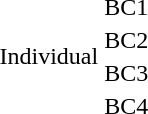<table>
<tr>
<td rowspan=4>Individual</td>
<td>BC1<br></td>
<td></td>
<td></td>
<td></td>
</tr>
<tr>
<td>BC2<br></td>
<td></td>
<td></td>
<td></td>
</tr>
<tr>
<td>BC3<br></td>
<td></td>
<td></td>
<td></td>
</tr>
<tr>
<td>BC4<br></td>
<td></td>
<td></td>
<td></td>
</tr>
</table>
